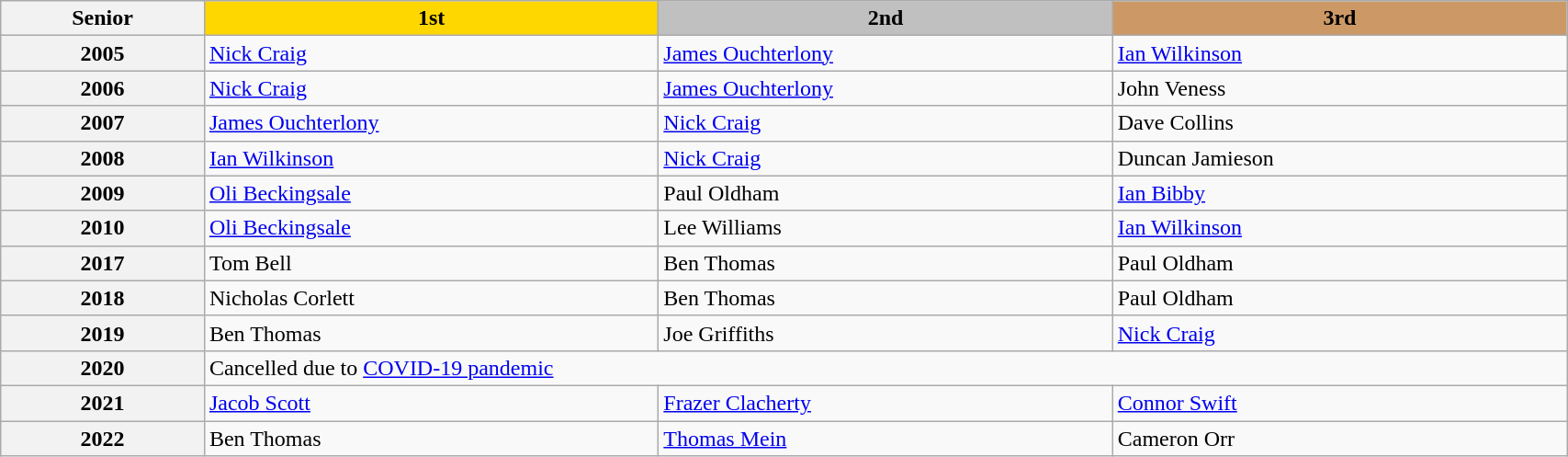<table class="wikitable" style="width:90%;">
<tr>
<th>Senior</th>
<th style="width:29%; background:gold;">1st</th>
<th style="width:29%; background:silver;">2nd</th>
<th style="width:29%; background:#c96;">3rd</th>
</tr>
<tr>
<th>2005</th>
<td><a href='#'>Nick Craig</a></td>
<td><a href='#'>James Ouchterlony</a></td>
<td><a href='#'>Ian Wilkinson</a></td>
</tr>
<tr>
<th>2006</th>
<td><a href='#'>Nick Craig</a></td>
<td><a href='#'>James Ouchterlony</a></td>
<td>John Veness</td>
</tr>
<tr>
<th>2007</th>
<td><a href='#'>James Ouchterlony</a></td>
<td><a href='#'>Nick Craig</a></td>
<td>Dave Collins</td>
</tr>
<tr>
<th>2008</th>
<td><a href='#'>Ian Wilkinson</a></td>
<td><a href='#'>Nick Craig</a></td>
<td>Duncan Jamieson</td>
</tr>
<tr>
<th>2009</th>
<td><a href='#'>Oli Beckingsale</a></td>
<td>Paul Oldham</td>
<td><a href='#'>Ian Bibby</a></td>
</tr>
<tr>
<th>2010</th>
<td><a href='#'>Oli Beckingsale</a></td>
<td>Lee Williams</td>
<td><a href='#'>Ian Wilkinson</a></td>
</tr>
<tr>
<th>2017</th>
<td>Tom Bell</td>
<td>Ben Thomas</td>
<td>Paul Oldham</td>
</tr>
<tr>
<th>2018</th>
<td>Nicholas Corlett</td>
<td>Ben Thomas</td>
<td>Paul Oldham</td>
</tr>
<tr>
<th>2019</th>
<td>Ben Thomas</td>
<td>Joe Griffiths</td>
<td><a href='#'>Nick Craig</a></td>
</tr>
<tr>
<th>2020</th>
<td colspan=3>Cancelled due to <a href='#'>COVID-19 pandemic</a></td>
</tr>
<tr>
<th>2021</th>
<td><a href='#'>Jacob Scott</a></td>
<td><a href='#'>Frazer Clacherty</a></td>
<td><a href='#'>Connor Swift</a></td>
</tr>
<tr>
<th>2022</th>
<td>Ben Thomas</td>
<td><a href='#'>Thomas Mein</a></td>
<td>Cameron Orr</td>
</tr>
</table>
